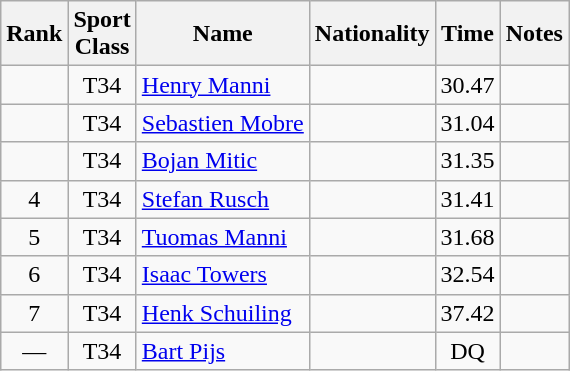<table class="wikitable sortable" style="text-align:center">
<tr>
<th>Rank</th>
<th>Sport<br>Class</th>
<th>Name</th>
<th>Nationality</th>
<th>Time</th>
<th>Notes</th>
</tr>
<tr>
<td></td>
<td>T34</td>
<td align=left><a href='#'>Henry Manni</a></td>
<td align=left></td>
<td>30.47</td>
<td></td>
</tr>
<tr>
<td></td>
<td>T34</td>
<td align=left><a href='#'>Sebastien Mobre</a></td>
<td align=left></td>
<td>31.04</td>
<td></td>
</tr>
<tr>
<td></td>
<td>T34</td>
<td align=left><a href='#'>Bojan Mitic</a></td>
<td align=left></td>
<td>31.35</td>
<td></td>
</tr>
<tr>
<td>4</td>
<td>T34</td>
<td align=left><a href='#'>Stefan Rusch</a></td>
<td align=left></td>
<td>31.41</td>
<td></td>
</tr>
<tr>
<td>5</td>
<td>T34</td>
<td align=left><a href='#'>Tuomas Manni</a></td>
<td align=left></td>
<td>31.68</td>
<td></td>
</tr>
<tr>
<td>6</td>
<td>T34</td>
<td align=left><a href='#'>Isaac Towers</a></td>
<td align=left></td>
<td>32.54</td>
<td></td>
</tr>
<tr>
<td>7</td>
<td>T34</td>
<td align=left><a href='#'>Henk Schuiling</a></td>
<td align=left></td>
<td>37.42</td>
<td></td>
</tr>
<tr>
<td>—</td>
<td>T34</td>
<td align=left><a href='#'>Bart Pijs</a></td>
<td align=left></td>
<td>DQ</td>
<td></td>
</tr>
</table>
